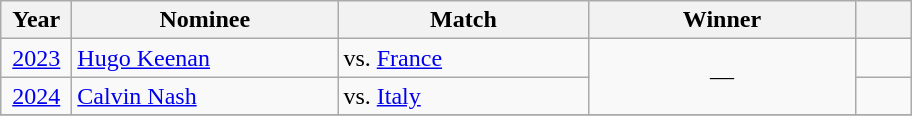<table class="wikitable">
<tr>
<th width=40>Year</th>
<th width=170>Nominee</th>
<th width=160>Match</th>
<th width=170>Winner</th>
<th width=30></th>
</tr>
<tr>
<td align=center><a href='#'>2023</a></td>
<td><a href='#'>Hugo Keenan</a></td>
<td>vs. <a href='#'>France</a></td>
<td align=center rowspan=2>—</td>
<td align=center></td>
</tr>
<tr>
<td align=center><a href='#'>2024</a></td>
<td><a href='#'>Calvin Nash</a></td>
<td>vs. <a href='#'>Italy</a></td>
<td align=center></td>
</tr>
<tr>
</tr>
</table>
